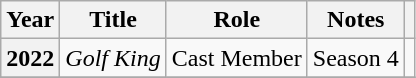<table class="wikitable plainrowheaders">
<tr>
<th scope="col">Year</th>
<th scope="col">Title</th>
<th scope="col">Role</th>
<th scope="col">Notes</th>
<th scope="col" class="unsortable"></th>
</tr>
<tr>
<th scope="row">2022</th>
<td><em>Golf King</em></td>
<td>Cast Member</td>
<td>Season 4</td>
<td></td>
</tr>
<tr>
</tr>
</table>
